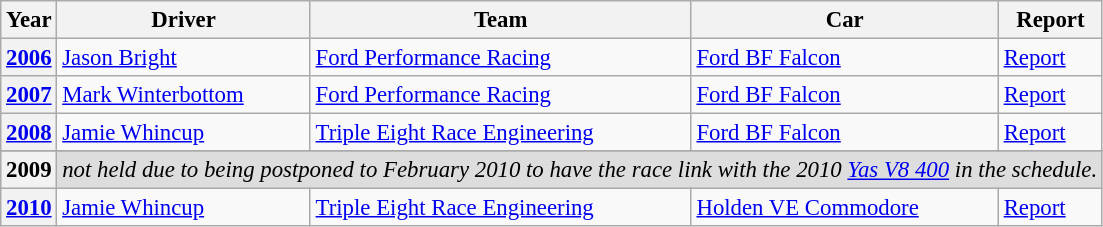<table class="wikitable" style="font-size: 95%;">
<tr>
<th>Year</th>
<th>Driver</th>
<th>Team</th>
<th>Car</th>
<th>Report</th>
</tr>
<tr>
<th><a href='#'>2006</a></th>
<td> <a href='#'>Jason Bright</a></td>
<td><a href='#'>Ford Performance Racing</a></td>
<td><a href='#'>Ford BF Falcon</a></td>
<td><a href='#'>Report</a></td>
</tr>
<tr>
<th><a href='#'>2007</a></th>
<td> <a href='#'>Mark Winterbottom</a></td>
<td><a href='#'>Ford Performance Racing</a></td>
<td><a href='#'>Ford BF Falcon</a></td>
<td><a href='#'>Report</a></td>
</tr>
<tr>
<th><a href='#'>2008</a></th>
<td> <a href='#'>Jamie Whincup</a></td>
<td><a href='#'>Triple Eight Race Engineering</a></td>
<td><a href='#'>Ford BF Falcon</a></td>
<td><a href='#'>Report</a></td>
</tr>
<tr>
</tr>
<tr style="background: #dddddd">
<th>2009</th>
<td align="center" colspan="4"><em>not held due to being postponed to February 2010 to have the race link with the 2010 <a href='#'>Yas V8 400</a> in the schedule.</em></td>
</tr>
<tr>
<th><a href='#'>2010</a></th>
<td> <a href='#'>Jamie Whincup</a></td>
<td><a href='#'>Triple Eight Race Engineering</a></td>
<td><a href='#'>Holden VE Commodore</a></td>
<td><a href='#'>Report</a></td>
</tr>
</table>
